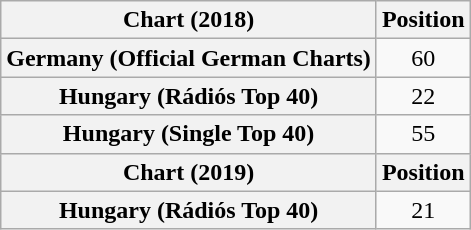<table class="wikitable sortable plainrowheaders" style="text-align:center">
<tr>
<th scope="col">Chart (2018)</th>
<th scope="col">Position</th>
</tr>
<tr>
<th scope="row">Germany (Official German Charts)</th>
<td>60</td>
</tr>
<tr>
<th scope="row">Hungary (Rádiós Top 40)</th>
<td>22</td>
</tr>
<tr>
<th scope="row">Hungary (Single Top 40)</th>
<td>55</td>
</tr>
<tr>
<th scope="col">Chart (2019)</th>
<th scope="col">Position</th>
</tr>
<tr>
<th scope="row">Hungary (Rádiós Top 40)</th>
<td>21</td>
</tr>
</table>
